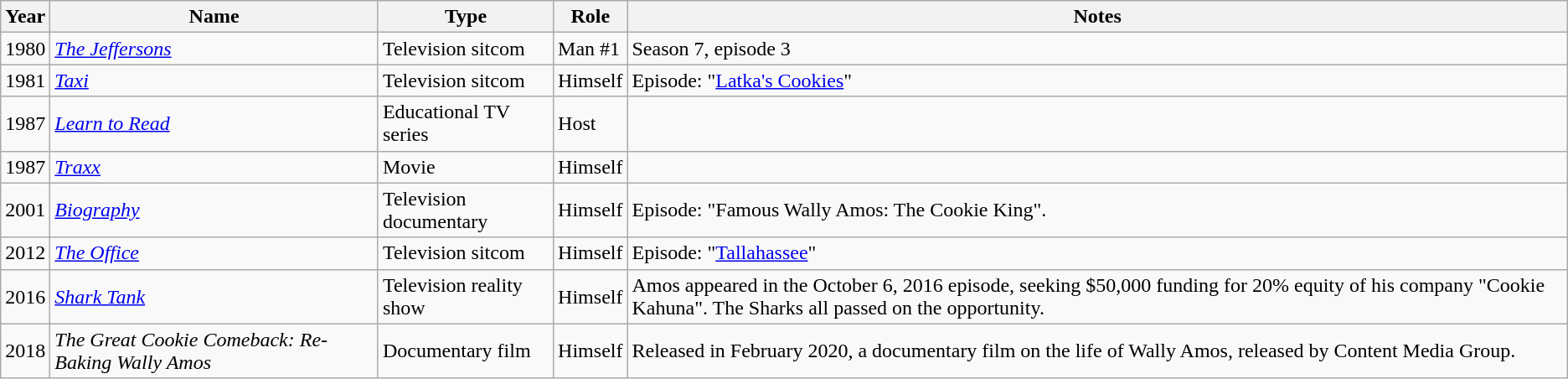<table class="wikitable sortable">
<tr>
<th>Year</th>
<th>Name</th>
<th>Type</th>
<th>Role</th>
<th>Notes</th>
</tr>
<tr>
<td>1980</td>
<td><em><a href='#'>The Jeffersons</a></em></td>
<td>Television sitcom</td>
<td>Man #1</td>
<td>Season 7, episode 3</td>
</tr>
<tr>
<td>1981</td>
<td><em><a href='#'>Taxi</a></em></td>
<td>Television sitcom</td>
<td>Himself</td>
<td>Episode: "<a href='#'>Latka's Cookies</a>"</td>
</tr>
<tr>
<td>1987</td>
<td><em><a href='#'>Learn to Read</a></em></td>
<td>Educational TV series</td>
<td>Host</td>
<td></td>
</tr>
<tr>
<td>1987</td>
<td><em><a href='#'>Traxx</a></em></td>
<td>Movie</td>
<td>Himself</td>
<td></td>
</tr>
<tr>
<td>2001</td>
<td><em><a href='#'>Biography</a></em></td>
<td>Television documentary</td>
<td>Himself</td>
<td>Episode: "Famous Wally Amos: The Cookie King".</td>
</tr>
<tr>
<td>2012</td>
<td><em><a href='#'>The Office</a></em></td>
<td>Television sitcom</td>
<td>Himself</td>
<td>Episode: "<a href='#'>Tallahassee</a>"</td>
</tr>
<tr>
<td>2016</td>
<td><em><a href='#'>Shark Tank</a></em></td>
<td>Television reality show</td>
<td>Himself</td>
<td>Amos appeared in the October 6, 2016 episode, seeking $50,000 funding for 20% equity of his company "Cookie Kahuna". The Sharks all passed on the opportunity.</td>
</tr>
<tr>
<td>2018</td>
<td><em>The Great Cookie Comeback: Re-Baking Wally Amos</em></td>
<td>Documentary film</td>
<td>Himself</td>
<td>Released in February 2020, a documentary film on the life of Wally Amos, released by Content Media Group.</td>
</tr>
</table>
